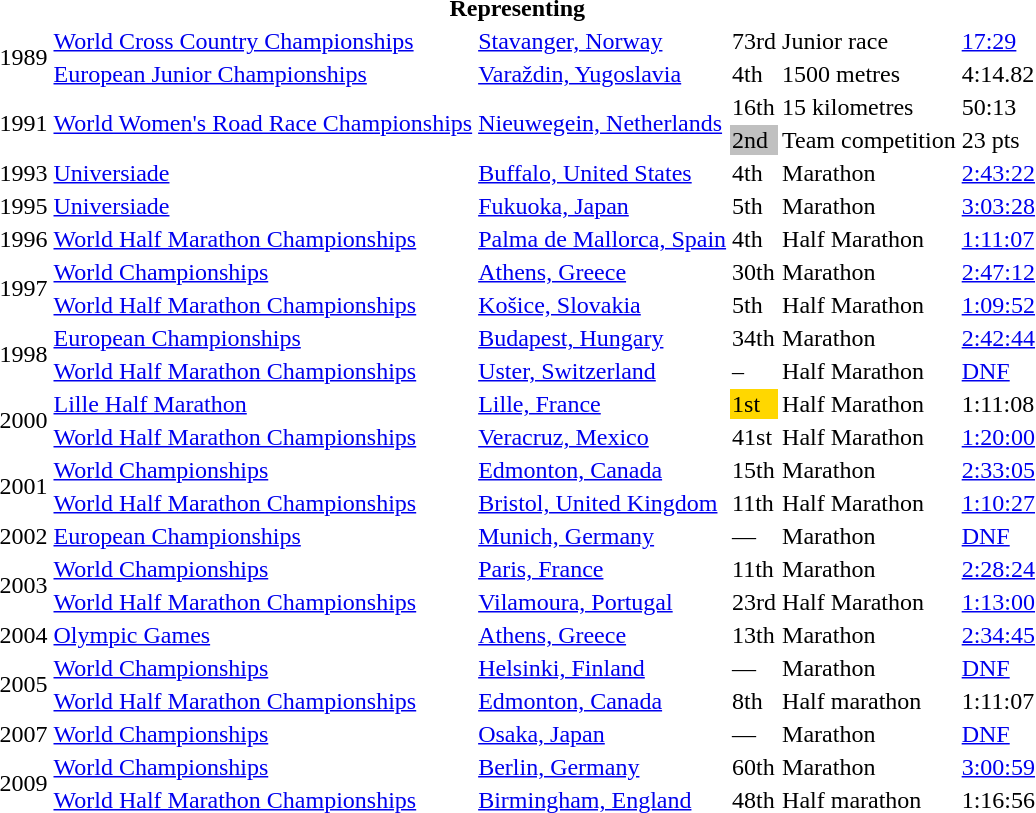<table>
<tr>
<th colspan="6">Representing </th>
</tr>
<tr>
<td rowspan=2>1989</td>
<td><a href='#'>World Cross Country Championships</a></td>
<td><a href='#'>Stavanger, Norway</a></td>
<td>73rd</td>
<td>Junior race</td>
<td><a href='#'>17:29</a></td>
</tr>
<tr>
<td><a href='#'>European Junior Championships</a></td>
<td><a href='#'>Varaždin, Yugoslavia</a></td>
<td>4th</td>
<td>1500 metres</td>
<td>4:14.82</td>
</tr>
<tr>
<td rowspan=2>1991</td>
<td rowspan=2><a href='#'>World Women's Road Race Championships</a></td>
<td rowspan=2><a href='#'>Nieuwegein, Netherlands</a></td>
<td>16th</td>
<td>15 kilometres</td>
<td>50:13</td>
</tr>
<tr>
<td bgcolor=silver>2nd</td>
<td>Team competition</td>
<td>23 pts</td>
</tr>
<tr>
<td>1993</td>
<td><a href='#'>Universiade</a></td>
<td><a href='#'>Buffalo, United States</a></td>
<td>4th</td>
<td>Marathon</td>
<td><a href='#'>2:43:22</a></td>
</tr>
<tr>
<td>1995</td>
<td><a href='#'>Universiade</a></td>
<td><a href='#'>Fukuoka, Japan</a></td>
<td>5th</td>
<td>Marathon</td>
<td><a href='#'>3:03:28</a></td>
</tr>
<tr>
<td>1996</td>
<td><a href='#'>World Half Marathon Championships</a></td>
<td><a href='#'>Palma de Mallorca, Spain</a></td>
<td>4th</td>
<td>Half Marathon</td>
<td><a href='#'>1:11:07</a></td>
</tr>
<tr>
<td rowspan=2>1997</td>
<td><a href='#'>World Championships</a></td>
<td><a href='#'>Athens, Greece</a></td>
<td>30th</td>
<td>Marathon</td>
<td><a href='#'>2:47:12</a></td>
</tr>
<tr>
<td><a href='#'>World Half Marathon Championships</a></td>
<td><a href='#'>Košice, Slovakia</a></td>
<td>5th</td>
<td>Half Marathon</td>
<td><a href='#'>1:09:52</a></td>
</tr>
<tr>
<td rowspan=2>1998</td>
<td><a href='#'>European Championships</a></td>
<td><a href='#'>Budapest, Hungary</a></td>
<td>34th</td>
<td>Marathon</td>
<td><a href='#'>2:42:44</a></td>
</tr>
<tr>
<td><a href='#'>World Half Marathon Championships</a></td>
<td><a href='#'>Uster, Switzerland</a></td>
<td>–</td>
<td>Half Marathon</td>
<td><a href='#'>DNF</a></td>
</tr>
<tr>
<td rowspan=2>2000</td>
<td><a href='#'>Lille Half Marathon</a></td>
<td><a href='#'>Lille, France</a></td>
<td bgcolor=gold>1st</td>
<td>Half Marathon</td>
<td>1:11:08</td>
</tr>
<tr>
<td><a href='#'>World Half Marathon Championships</a></td>
<td><a href='#'>Veracruz, Mexico</a></td>
<td>41st</td>
<td>Half Marathon</td>
<td><a href='#'>1:20:00</a></td>
</tr>
<tr>
<td rowspan=2>2001</td>
<td><a href='#'>World Championships</a></td>
<td><a href='#'>Edmonton, Canada</a></td>
<td>15th</td>
<td>Marathon</td>
<td><a href='#'>2:33:05</a></td>
</tr>
<tr>
<td><a href='#'>World Half Marathon Championships</a></td>
<td><a href='#'>Bristol, United Kingdom</a></td>
<td>11th</td>
<td>Half Marathon</td>
<td><a href='#'>1:10:27</a></td>
</tr>
<tr>
<td>2002</td>
<td><a href='#'>European Championships</a></td>
<td><a href='#'>Munich, Germany</a></td>
<td>—</td>
<td>Marathon</td>
<td><a href='#'>DNF</a></td>
</tr>
<tr>
<td rowspan=2>2003</td>
<td><a href='#'>World Championships</a></td>
<td><a href='#'>Paris, France</a></td>
<td>11th</td>
<td>Marathon</td>
<td><a href='#'>2:28:24</a></td>
</tr>
<tr>
<td><a href='#'>World Half Marathon Championships</a></td>
<td><a href='#'>Vilamoura, Portugal</a></td>
<td>23rd</td>
<td>Half Marathon</td>
<td><a href='#'>1:13:00</a></td>
</tr>
<tr>
<td>2004</td>
<td><a href='#'>Olympic Games</a></td>
<td><a href='#'>Athens, Greece</a></td>
<td>13th</td>
<td>Marathon</td>
<td><a href='#'>2:34:45</a></td>
</tr>
<tr>
<td rowspan=2>2005</td>
<td><a href='#'>World Championships</a></td>
<td><a href='#'>Helsinki, Finland</a></td>
<td>—</td>
<td>Marathon</td>
<td><a href='#'>DNF</a></td>
</tr>
<tr>
<td><a href='#'>World Half Marathon Championships</a></td>
<td><a href='#'>Edmonton, Canada</a></td>
<td>8th</td>
<td>Half marathon</td>
<td>1:11:07</td>
</tr>
<tr>
<td>2007</td>
<td><a href='#'>World Championships</a></td>
<td><a href='#'>Osaka, Japan</a></td>
<td>—</td>
<td>Marathon</td>
<td><a href='#'>DNF</a></td>
</tr>
<tr>
<td rowspan=2>2009</td>
<td><a href='#'>World Championships</a></td>
<td><a href='#'>Berlin, Germany</a></td>
<td>60th</td>
<td>Marathon</td>
<td><a href='#'>3:00:59</a></td>
</tr>
<tr>
<td><a href='#'>World Half Marathon Championships</a></td>
<td><a href='#'>Birmingham, England</a></td>
<td>48th</td>
<td>Half marathon</td>
<td>1:16:56</td>
</tr>
</table>
